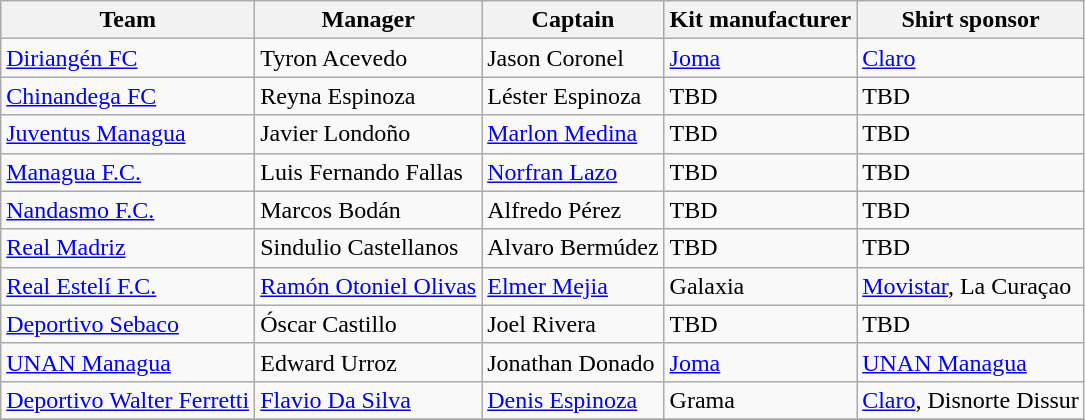<table class="wikitable sortable">
<tr>
<th>Team</th>
<th>Manager</th>
<th>Captain</th>
<th>Kit manufacturer</th>
<th>Shirt sponsor</th>
</tr>
<tr>
<td><a href='#'>Diriangén FC</a></td>
<td> Tyron Acevedo</td>
<td> Jason Coronel</td>
<td><a href='#'>Joma</a></td>
<td><a href='#'>Claro</a></td>
</tr>
<tr>
<td><a href='#'>Chinandega FC</a></td>
<td> Reyna Espinoza</td>
<td> Léster Espinoza</td>
<td>TBD</td>
<td>TBD</td>
</tr>
<tr>
<td><a href='#'>Juventus Managua</a></td>
<td> Javier Londoño</td>
<td> <a href='#'>Marlon Medina</a></td>
<td>TBD</td>
<td>TBD</td>
</tr>
<tr>
<td><a href='#'>Managua F.C.</a></td>
<td> Luis Fernando Fallas</td>
<td> <a href='#'>Norfran Lazo</a></td>
<td>TBD</td>
<td>TBD</td>
</tr>
<tr>
<td><a href='#'>Nandasmo F.C.</a></td>
<td> Marcos Bodán</td>
<td> Alfredo Pérez</td>
<td>TBD</td>
<td>TBD</td>
</tr>
<tr>
<td><a href='#'>Real Madriz</a></td>
<td> Sindulio Castellanos</td>
<td> Alvaro Bermúdez</td>
<td>TBD</td>
<td>TBD</td>
</tr>
<tr>
<td><a href='#'>Real Estelí F.C.</a></td>
<td> <a href='#'>Ramón Otoniel Olivas</a></td>
<td> <a href='#'>Elmer Mejia</a></td>
<td>Galaxia</td>
<td><a href='#'>Movistar</a>, La Curaçao</td>
</tr>
<tr>
<td><a href='#'>Deportivo Sebaco</a></td>
<td> Óscar Castillo</td>
<td> Joel Rivera</td>
<td>TBD</td>
<td>TBD</td>
</tr>
<tr>
<td><a href='#'>UNAN Managua</a></td>
<td> Edward Urroz</td>
<td> Jonathan Donado</td>
<td><a href='#'>Joma</a></td>
<td><a href='#'>UNAN Managua</a></td>
</tr>
<tr>
<td><a href='#'>Deportivo Walter Ferretti</a></td>
<td> <a href='#'>Flavio Da Silva</a></td>
<td> <a href='#'>Denis Espinoza</a></td>
<td>Grama</td>
<td><a href='#'>Claro</a>, Disnorte Dissur</td>
</tr>
<tr>
</tr>
</table>
